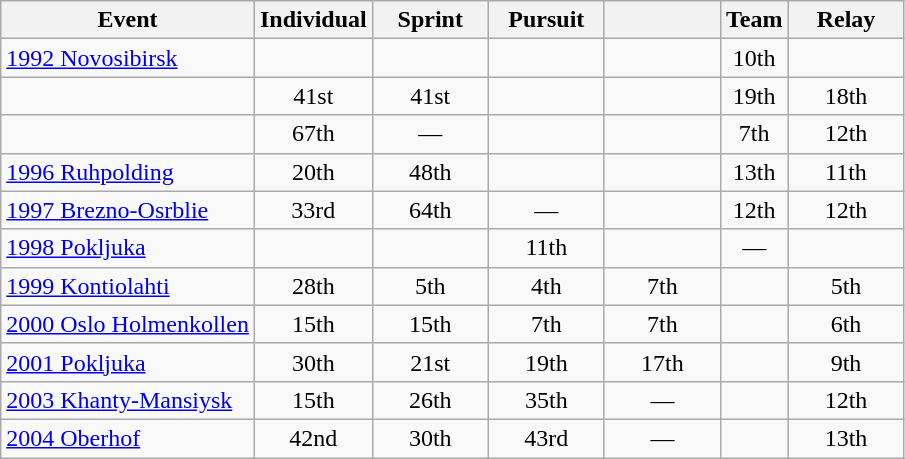<table class="wikitable" style="text-align: center;">
<tr ">
<th>Event</th>
<th style="width:70px;">Individual</th>
<th style="width:70px;">Sprint</th>
<th style="width:70px;">Pursuit</th>
<th style="width:70px;"></th>
<th>Team</th>
<th style="width:70px;">Relay</th>
</tr>
<tr>
<td align=left> <a href='#'>1992 Novosibirsk</a></td>
<td></td>
<td></td>
<td></td>
<td></td>
<td>10th</td>
<td></td>
</tr>
<tr>
<td align=left></td>
<td>41st</td>
<td>41st</td>
<td></td>
<td></td>
<td>19th</td>
<td>18th</td>
</tr>
<tr>
<td align=left></td>
<td>67th</td>
<td>—</td>
<td></td>
<td></td>
<td>7th</td>
<td>12th</td>
</tr>
<tr>
<td align=left> <a href='#'>1996 Ruhpolding</a></td>
<td>20th</td>
<td>48th</td>
<td></td>
<td></td>
<td>13th</td>
<td>11th</td>
</tr>
<tr>
<td align=left> <a href='#'>1997 Brezno-Osrblie</a></td>
<td>33rd</td>
<td>64th</td>
<td>—</td>
<td></td>
<td>12th</td>
<td>12th</td>
</tr>
<tr>
<td align=left> <a href='#'>1998 Pokljuka</a></td>
<td></td>
<td></td>
<td>11th</td>
<td></td>
<td>—</td>
<td></td>
</tr>
<tr>
<td align=left> <a href='#'>1999 Kontiolahti</a></td>
<td>28th</td>
<td>5th</td>
<td>4th</td>
<td>7th</td>
<td></td>
<td>5th</td>
</tr>
<tr>
<td align=left> <a href='#'>2000 Oslo Holmenkollen</a></td>
<td>15th</td>
<td>15th</td>
<td>7th</td>
<td>7th</td>
<td></td>
<td>6th</td>
</tr>
<tr>
<td align=left> <a href='#'>2001 Pokljuka</a></td>
<td>30th</td>
<td>21st</td>
<td>19th</td>
<td>17th</td>
<td></td>
<td>9th</td>
</tr>
<tr>
<td align=left> <a href='#'>2003 Khanty-Mansiysk</a></td>
<td>15th</td>
<td>26th</td>
<td>35th</td>
<td>—</td>
<td></td>
<td>12th</td>
</tr>
<tr>
<td align=left> <a href='#'>2004 Oberhof</a></td>
<td>42nd</td>
<td>30th</td>
<td>43rd</td>
<td>—</td>
<td></td>
<td>13th</td>
</tr>
</table>
